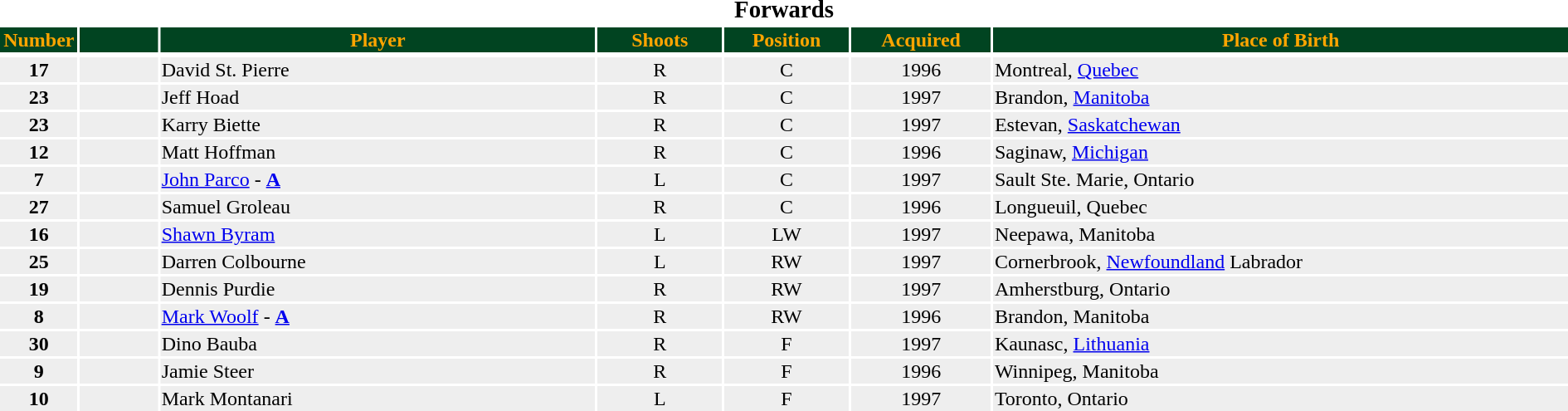<table class="toccolours" style="width:100%">
<tr>
<th colspan=7><big>Forwards </big></th>
</tr>
<tr style="background:#014421; color:#FFA500">
<th width=5%>Number</th>
<th width=5%></th>
<th !width=15%>Player</th>
<th width=8%>Shoots</th>
<th width=8%>Position</th>
<th width=9%>Acquired</th>
<th width=37%>Place of Birth</th>
</tr>
<tr>
</tr>
<tr style="background:#eee">
<td align=center><strong>17</strong></td>
<td align=center></td>
<td>David St. Pierre</td>
<td align=center>R</td>
<td align=center>C</td>
<td align=center>1996</td>
<td>Montreal, <a href='#'>Quebec</a></td>
</tr>
<tr style="background:#eee">
<td align=center><strong>23</strong></td>
<td align=center></td>
<td>Jeff Hoad</td>
<td align=center>R</td>
<td align=center>C</td>
<td align=center>1997</td>
<td>Brandon, <a href='#'>Manitoba</a></td>
</tr>
<tr style="background:#eee">
<td align=center><strong>23</strong></td>
<td align=center></td>
<td>Karry Biette</td>
<td align=center>R</td>
<td align=center>C</td>
<td align=center>1997</td>
<td>Estevan, <a href='#'>Saskatchewan</a></td>
</tr>
<tr style="background:#eee">
<td align=center><strong>12</strong></td>
<td align=center></td>
<td>Matt Hoffman</td>
<td align=center>R</td>
<td align=center>C</td>
<td align=center>1996</td>
<td>Saginaw, <a href='#'>Michigan</a></td>
</tr>
<tr style="background:#eee">
<td align=center><strong>7</strong></td>
<td align=center></td>
<td><a href='#'>John Parco</a> - <strong><a href='#'>A</a></strong></td>
<td align=center>L</td>
<td align=center>C</td>
<td align=center>1997</td>
<td>Sault Ste. Marie, Ontario</td>
</tr>
<tr style="background:#eee">
<td align=center><strong>27</strong></td>
<td align=center></td>
<td>Samuel Groleau</td>
<td align=center>R</td>
<td align=center>C</td>
<td align=center>1996</td>
<td>Longueuil, Quebec</td>
</tr>
<tr style="background:#eee">
<td align=center><strong>16</strong></td>
<td align=center></td>
<td><a href='#'>Shawn Byram</a></td>
<td align=center>L</td>
<td align=center>LW</td>
<td align=center>1997</td>
<td>Neepawa, Manitoba</td>
</tr>
<tr style="background:#eee">
<td align=center><strong>25</strong></td>
<td align=center></td>
<td>Darren Colbourne</td>
<td align=center>L</td>
<td align=center>RW</td>
<td align=center>1997</td>
<td>Cornerbrook, <a href='#'>Newfoundland</a> Labrador</td>
</tr>
<tr style="background:#eee">
<td align=center><strong>19</strong></td>
<td align=center></td>
<td>Dennis Purdie</td>
<td align=center>R</td>
<td align=center>RW</td>
<td align=center>1997</td>
<td>Amherstburg, Ontario</td>
</tr>
<tr style="background:#eee">
<td align=center><strong>8</strong></td>
<td align=center></td>
<td><a href='#'>Mark Woolf</a> - <strong><a href='#'>A</a></strong></td>
<td align=center>R</td>
<td align=center>RW</td>
<td align=center>1996</td>
<td>Brandon, Manitoba</td>
</tr>
<tr style="background:#eee">
<td align=center><strong>30</strong></td>
<td align=center></td>
<td>Dino Bauba</td>
<td align=center>R</td>
<td align=center>F</td>
<td align=center>1997</td>
<td>Kaunasc, <a href='#'>Lithuania</a></td>
</tr>
<tr style="background:#eee">
<td align=center><strong>9</strong></td>
<td align=center></td>
<td>Jamie Steer</td>
<td align=center>R</td>
<td align=center>F</td>
<td align=center>1996</td>
<td>Winnipeg, Manitoba</td>
</tr>
<tr style="background:#eee">
<td align=center><strong>10</strong></td>
<td align=center></td>
<td>Mark Montanari</td>
<td align=center>L</td>
<td align=center>F</td>
<td align=center>1997</td>
<td>Toronto, Ontario</td>
</tr>
</table>
